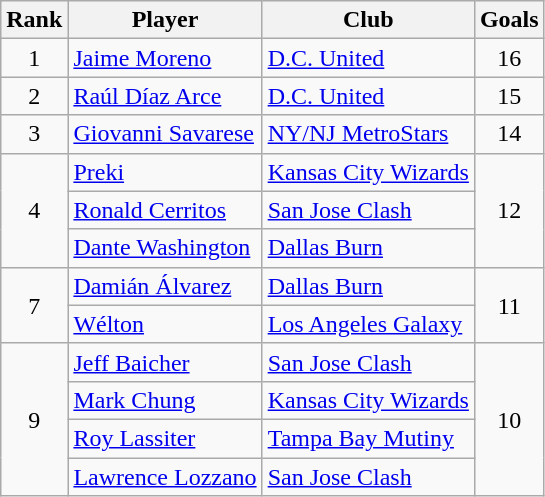<table class="wikitable" style="text-align:center">
<tr>
<th>Rank</th>
<th>Player</th>
<th>Club</th>
<th>Goals</th>
</tr>
<tr>
<td>1</td>
<td align="left"> <a href='#'>Jaime Moreno</a></td>
<td align="left"><a href='#'>D.C. United</a></td>
<td>16</td>
</tr>
<tr>
<td>2</td>
<td align="left"> <a href='#'>Raúl Díaz Arce</a></td>
<td align="left"><a href='#'>D.C. United</a></td>
<td>15</td>
</tr>
<tr>
<td>3</td>
<td align="left"> <a href='#'>Giovanni Savarese</a></td>
<td align="left"><a href='#'>NY/NJ MetroStars</a></td>
<td>14</td>
</tr>
<tr>
<td rowspan="3">4</td>
<td align="left"> <a href='#'>Preki</a></td>
<td align="left"><a href='#'>Kansas City Wizards</a></td>
<td rowspan="3">12</td>
</tr>
<tr>
<td align="left"> <a href='#'>Ronald Cerritos</a></td>
<td align="left"><a href='#'>San Jose Clash</a></td>
</tr>
<tr>
<td align="left"> <a href='#'>Dante Washington</a></td>
<td align="left"><a href='#'>Dallas Burn</a></td>
</tr>
<tr>
<td rowspan="2">7</td>
<td align="left"> <a href='#'>Damián Álvarez</a></td>
<td align="left"><a href='#'>Dallas Burn</a></td>
<td rowspan="2">11</td>
</tr>
<tr>
<td align="left"> <a href='#'>Wélton</a></td>
<td align="left"><a href='#'>Los Angeles Galaxy</a></td>
</tr>
<tr>
<td rowspan="4">9</td>
<td align="left"> <a href='#'>Jeff Baicher</a></td>
<td align="left"><a href='#'>San Jose Clash</a></td>
<td rowspan="4">10</td>
</tr>
<tr>
<td align="left"> <a href='#'>Mark Chung</a></td>
<td align="left"><a href='#'>Kansas City Wizards</a></td>
</tr>
<tr>
<td align="left"> <a href='#'>Roy Lassiter</a></td>
<td align="left"><a href='#'>Tampa Bay Mutiny</a></td>
</tr>
<tr>
<td align="left"> <a href='#'>Lawrence Lozzano</a></td>
<td align="left"><a href='#'>San Jose Clash</a></td>
</tr>
</table>
